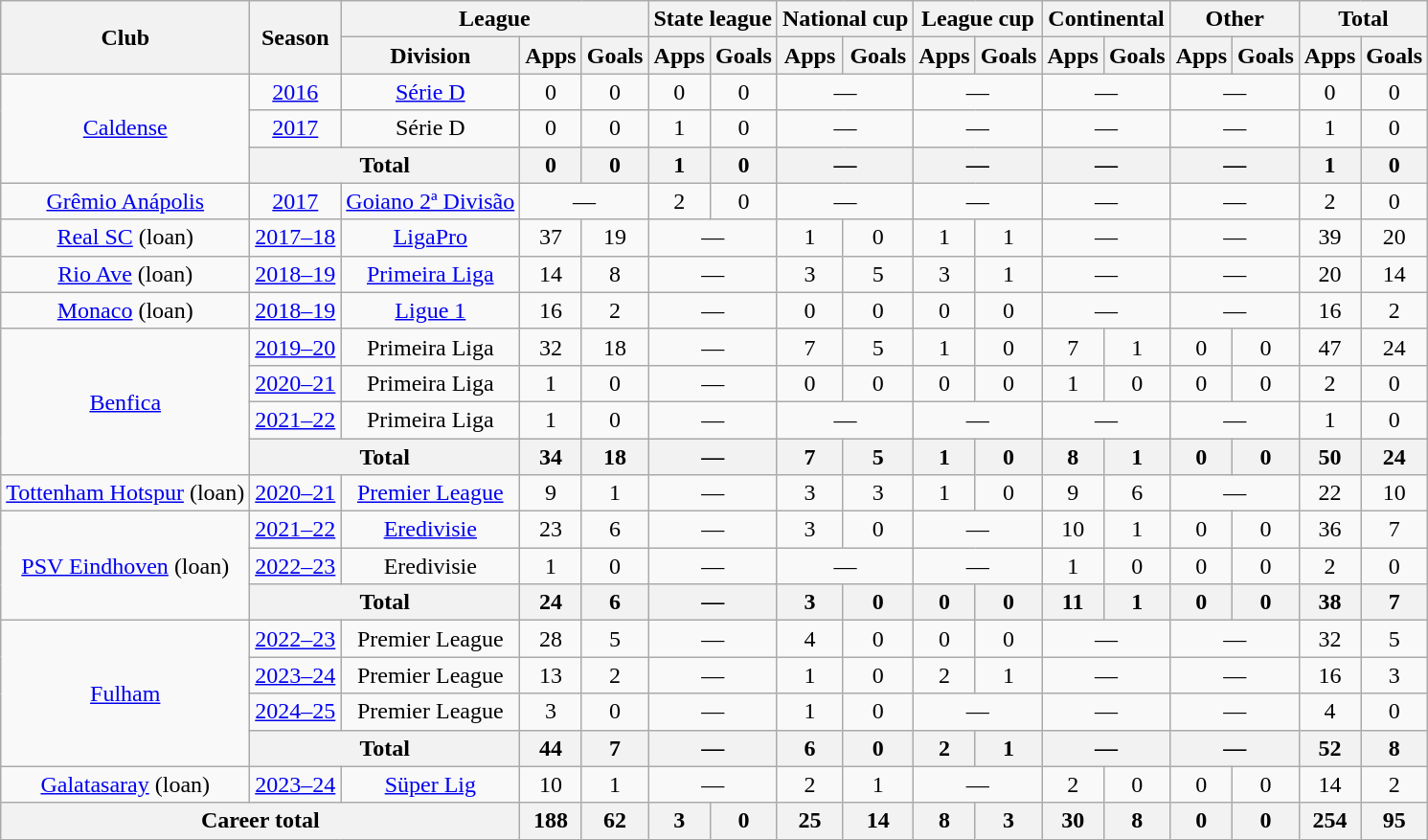<table class="wikitable" style="text-align: center;">
<tr>
<th rowspan="2">Club</th>
<th rowspan="2">Season</th>
<th colspan="3">League</th>
<th colspan="2">State league</th>
<th colspan="2">National cup</th>
<th colspan="2">League cup</th>
<th colspan="2">Continental</th>
<th colspan="2">Other</th>
<th colspan="2">Total</th>
</tr>
<tr>
<th>Division</th>
<th>Apps</th>
<th>Goals</th>
<th>Apps</th>
<th>Goals</th>
<th>Apps</th>
<th>Goals</th>
<th>Apps</th>
<th>Goals</th>
<th>Apps</th>
<th>Goals</th>
<th>Apps</th>
<th>Goals</th>
<th>Apps</th>
<th>Goals</th>
</tr>
<tr>
<td rowspan="3"><a href='#'>Caldense</a></td>
<td><a href='#'>2016</a></td>
<td><a href='#'>Série D</a></td>
<td>0</td>
<td>0</td>
<td>0</td>
<td>0</td>
<td colspan="2">—</td>
<td colspan="2">—</td>
<td colspan="2">—</td>
<td colspan="2">—</td>
<td>0</td>
<td>0</td>
</tr>
<tr>
<td><a href='#'>2017</a></td>
<td>Série D</td>
<td>0</td>
<td>0</td>
<td>1</td>
<td>0</td>
<td colspan="2">—</td>
<td colspan="2">—</td>
<td colspan="2">—</td>
<td colspan="2">—</td>
<td>1</td>
<td>0</td>
</tr>
<tr>
<th colspan="2">Total</th>
<th>0</th>
<th>0</th>
<th>1</th>
<th>0</th>
<th colspan="2">—</th>
<th colspan="2">—</th>
<th colspan="2">—</th>
<th colspan="2">—</th>
<th>1</th>
<th>0</th>
</tr>
<tr>
<td><a href='#'>Grêmio Anápolis</a></td>
<td><a href='#'>2017</a></td>
<td><a href='#'>Goiano 2ª Divisão</a></td>
<td colspan="2">—</td>
<td>2</td>
<td>0</td>
<td colspan="2">—</td>
<td colspan="2">—</td>
<td colspan="2">—</td>
<td colspan="2">—</td>
<td>2</td>
<td>0</td>
</tr>
<tr>
<td><a href='#'>Real SC</a> (loan)</td>
<td><a href='#'>2017–18</a></td>
<td><a href='#'>LigaPro</a></td>
<td>37</td>
<td>19</td>
<td colspan="2">—</td>
<td>1</td>
<td>0</td>
<td>1</td>
<td>1</td>
<td colspan="2">—</td>
<td colspan="2">—</td>
<td>39</td>
<td>20</td>
</tr>
<tr>
<td><a href='#'>Rio Ave</a> (loan)</td>
<td><a href='#'>2018–19</a></td>
<td><a href='#'>Primeira Liga</a></td>
<td>14</td>
<td>8</td>
<td colspan="2">—</td>
<td>3</td>
<td>5</td>
<td>3</td>
<td>1</td>
<td colspan="2">—</td>
<td colspan="2">—</td>
<td>20</td>
<td>14</td>
</tr>
<tr>
<td><a href='#'>Monaco</a> (loan)</td>
<td><a href='#'>2018–19</a></td>
<td><a href='#'>Ligue 1</a></td>
<td>16</td>
<td>2</td>
<td colspan="2">—</td>
<td>0</td>
<td>0</td>
<td>0</td>
<td>0</td>
<td colspan="2">—</td>
<td colspan="2">—</td>
<td>16</td>
<td>2</td>
</tr>
<tr>
<td rowspan="4"><a href='#'>Benfica</a></td>
<td><a href='#'>2019–20</a></td>
<td>Primeira Liga</td>
<td>32</td>
<td>18</td>
<td colspan="2">—</td>
<td>7</td>
<td>5</td>
<td>1</td>
<td>0</td>
<td>7</td>
<td>1</td>
<td>0</td>
<td>0</td>
<td>47</td>
<td>24</td>
</tr>
<tr>
<td><a href='#'>2020–21</a></td>
<td>Primeira Liga</td>
<td>1</td>
<td>0</td>
<td colspan="2">—</td>
<td>0</td>
<td>0</td>
<td>0</td>
<td>0</td>
<td>1</td>
<td>0</td>
<td>0</td>
<td>0</td>
<td>2</td>
<td>0</td>
</tr>
<tr>
<td><a href='#'>2021–22</a></td>
<td>Primeira Liga</td>
<td>1</td>
<td>0</td>
<td colspan="2">—</td>
<td colspan="2">—</td>
<td colspan="2">—</td>
<td colspan="2">—</td>
<td colspan="2">—</td>
<td>1</td>
<td>0</td>
</tr>
<tr>
<th colspan="2">Total</th>
<th>34</th>
<th>18</th>
<th colspan="2">—</th>
<th>7</th>
<th>5</th>
<th>1</th>
<th>0</th>
<th>8</th>
<th>1</th>
<th>0</th>
<th>0</th>
<th>50</th>
<th>24</th>
</tr>
<tr>
<td><a href='#'>Tottenham Hotspur</a> (loan)</td>
<td><a href='#'>2020–21</a></td>
<td><a href='#'>Premier League</a></td>
<td>9</td>
<td>1</td>
<td colspan="2">—</td>
<td>3</td>
<td>3</td>
<td>1</td>
<td>0</td>
<td>9</td>
<td>6</td>
<td colspan="2">—</td>
<td>22</td>
<td>10</td>
</tr>
<tr>
<td rowspan="3"><a href='#'>PSV Eindhoven</a> (loan)</td>
<td><a href='#'>2021–22</a></td>
<td><a href='#'>Eredivisie</a></td>
<td>23</td>
<td>6</td>
<td colspan="2">—</td>
<td>3</td>
<td>0</td>
<td colspan="2">—</td>
<td>10</td>
<td>1</td>
<td>0</td>
<td>0</td>
<td>36</td>
<td>7</td>
</tr>
<tr>
<td><a href='#'>2022–23</a></td>
<td>Eredivisie</td>
<td>1</td>
<td>0</td>
<td colspan="2">—</td>
<td colspan="2">—</td>
<td colspan="2">—</td>
<td>1</td>
<td>0</td>
<td>0</td>
<td>0</td>
<td>2</td>
<td>0</td>
</tr>
<tr>
<th colspan="2">Total</th>
<th>24</th>
<th>6</th>
<th colspan="2">—</th>
<th>3</th>
<th>0</th>
<th>0</th>
<th>0</th>
<th>11</th>
<th>1</th>
<th>0</th>
<th>0</th>
<th>38</th>
<th>7</th>
</tr>
<tr>
<td rowspan="4"><a href='#'>Fulham</a></td>
<td><a href='#'>2022–23</a></td>
<td>Premier League</td>
<td>28</td>
<td>5</td>
<td colspan="2">—</td>
<td>4</td>
<td>0</td>
<td>0</td>
<td>0</td>
<td colspan="2">—</td>
<td colspan="2">—</td>
<td>32</td>
<td>5</td>
</tr>
<tr>
<td><a href='#'>2023–24</a></td>
<td>Premier League</td>
<td>13</td>
<td>2</td>
<td colspan="2">—</td>
<td>1</td>
<td>0</td>
<td>2</td>
<td>1</td>
<td colspan="2">—</td>
<td colspan="2">—</td>
<td>16</td>
<td>3</td>
</tr>
<tr>
<td><a href='#'>2024–25</a></td>
<td>Premier League</td>
<td>3</td>
<td>0</td>
<td colspan="2">—</td>
<td>1</td>
<td>0</td>
<td colspan="2">—</td>
<td colspan="2">—</td>
<td colspan="2">—</td>
<td>4</td>
<td>0</td>
</tr>
<tr>
<th colspan="2">Total</th>
<th>44</th>
<th>7</th>
<th colspan="2">—</th>
<th>6</th>
<th>0</th>
<th>2</th>
<th>1</th>
<th colspan="2">—</th>
<th colspan="2">—</th>
<th>52</th>
<th>8</th>
</tr>
<tr>
<td><a href='#'>Galatasaray</a> (loan)</td>
<td><a href='#'>2023–24</a></td>
<td><a href='#'>Süper Lig</a></td>
<td>10</td>
<td>1</td>
<td colspan="2">—</td>
<td>2</td>
<td>1</td>
<td colspan="2">—</td>
<td>2</td>
<td>0</td>
<td>0</td>
<td>0</td>
<td>14</td>
<td>2</td>
</tr>
<tr>
<th colspan="3">Career total</th>
<th>188</th>
<th>62</th>
<th>3</th>
<th>0</th>
<th>25</th>
<th>14</th>
<th>8</th>
<th>3</th>
<th>30</th>
<th>8</th>
<th>0</th>
<th>0</th>
<th>254</th>
<th>95</th>
</tr>
</table>
